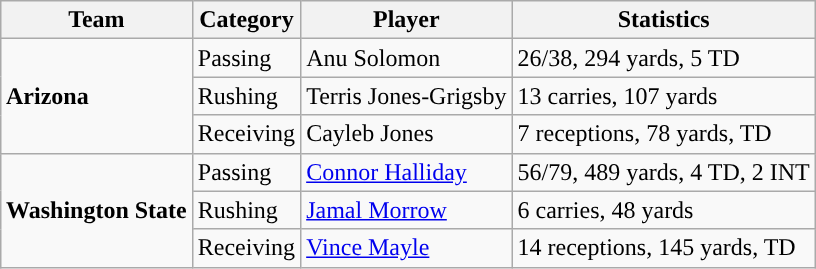<table class="wikitable" style="float: right;">
<tr>
<th>Team</th>
<th>Category</th>
<th>Player</th>
<th>Statistics</th>
</tr>
<tr>
<td rowspan=3><strong>Arizona</strong></td>
<td>Passing</td>
<td>Anu Solomon</td>
<td>26/38, 294 yards, 5 TD</td>
</tr>
<tr>
<td>Rushing</td>
<td>Terris Jones-Grigsby</td>
<td>13 carries, 107 yards</td>
</tr>
<tr>
<td>Receiving</td>
<td>Cayleb Jones</td>
<td>7 receptions, 78 yards, TD</td>
</tr>
<tr>
<td rowspan=3><strong>Washington State</strong></td>
<td>Passing</td>
<td><a href='#'>Connor Halliday</a></td>
<td>56/79, 489 yards, 4 TD, 2 INT</td>
</tr>
<tr>
<td>Rushing</td>
<td><a href='#'>Jamal Morrow</a></td>
<td>6 carries, 48 yards</td>
</tr>
<tr>
<td>Receiving</td>
<td><a href='#'>Vince Mayle</a></td>
<td>14 receptions, 145 yards, TD</td>
</tr>
</table>
